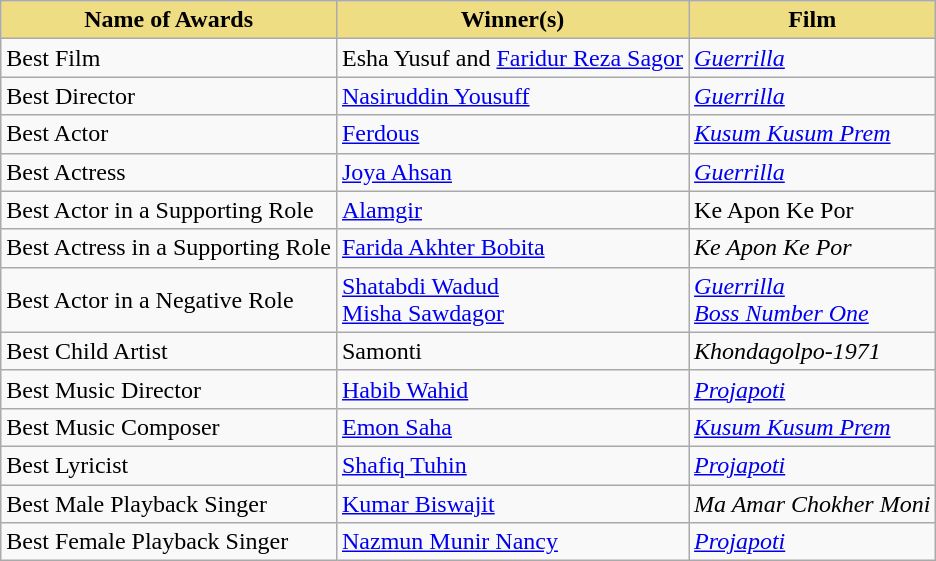<table class="wikitable sortable collapsible">
<tr>
<th style="background:#EEDD82;">Name of Awards</th>
<th style="background:#EEDD82;">Winner(s)</th>
<th style="background:#EEDD82;">Film</th>
</tr>
<tr>
<td>Best Film</td>
<td>Esha Yusuf and <a href='#'>Faridur Reza Sagor</a></td>
<td><em><a href='#'>Guerrilla</a></em></td>
</tr>
<tr>
<td>Best Director</td>
<td><a href='#'>Nasiruddin Yousuff</a></td>
<td><em><a href='#'>Guerrilla</a></em></td>
</tr>
<tr>
<td>Best Actor</td>
<td><a href='#'>Ferdous</a></td>
<td><em><a href='#'>Kusum Kusum Prem</a></em></td>
</tr>
<tr>
<td>Best Actress</td>
<td><a href='#'>Joya Ahsan</a></td>
<td><em><a href='#'>Guerrilla</a></em></td>
</tr>
<tr>
<td>Best Actor in a Supporting Role</td>
<td><a href='#'>Alamgir</a></td>
<td>Ke Apon Ke Por</td>
</tr>
<tr>
<td>Best Actress in a Supporting Role</td>
<td><a href='#'>Farida Akhter Bobita</a></td>
<td><em>Ke Apon Ke Por</em></td>
</tr>
<tr>
<td>Best Actor in a Negative Role</td>
<td><a href='#'>Shatabdi Wadud</a><br><a href='#'>Misha Sawdagor</a></td>
<td><em><a href='#'>Guerrilla</a></em><br><em><a href='#'>Boss Number One</a></em></td>
</tr>
<tr>
<td>Best Child Artist</td>
<td>Samonti</td>
<td><em>Khondagolpo-1971</em></td>
</tr>
<tr>
<td>Best Music Director</td>
<td><a href='#'>Habib Wahid</a></td>
<td><em><a href='#'>Projapoti</a></em></td>
</tr>
<tr>
<td>Best Music Composer</td>
<td><a href='#'>Emon Saha</a></td>
<td><em><a href='#'>Kusum Kusum Prem</a></em></td>
</tr>
<tr>
<td>Best Lyricist</td>
<td><a href='#'>Shafiq Tuhin</a></td>
<td><em><a href='#'>Projapoti</a></em></td>
</tr>
<tr>
<td>Best Male Playback Singer</td>
<td><a href='#'>Kumar Biswajit</a></td>
<td><em>Ma Amar Chokher Moni</em></td>
</tr>
<tr>
<td>Best Female Playback Singer</td>
<td><a href='#'>Nazmun Munir Nancy</a></td>
<td><em><a href='#'>Projapoti</a></em></td>
</tr>
</table>
